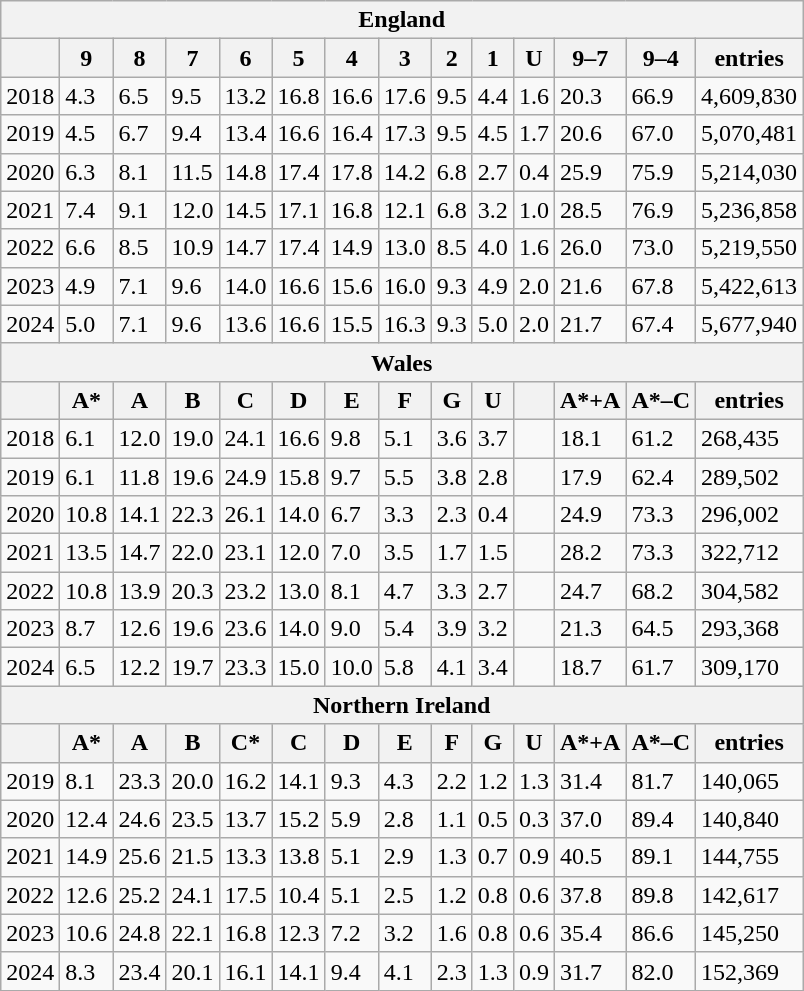<table class="wikitable">
<tr>
<th colspan="14">England</th>
</tr>
<tr>
<th></th>
<th>9</th>
<th>8</th>
<th>7</th>
<th>6</th>
<th>5</th>
<th>4</th>
<th>3</th>
<th>2</th>
<th>1</th>
<th>U</th>
<th>9–7</th>
<th>9–4</th>
<th>entries</th>
</tr>
<tr>
<td>2018</td>
<td>4.3</td>
<td>6.5</td>
<td>9.5</td>
<td>13.2</td>
<td>16.8</td>
<td>16.6</td>
<td>17.6</td>
<td>9.5</td>
<td>4.4</td>
<td>1.6</td>
<td>20.3</td>
<td>66.9</td>
<td>4,609,830</td>
</tr>
<tr>
<td>2019</td>
<td>4.5</td>
<td>6.7</td>
<td>9.4</td>
<td>13.4</td>
<td>16.6</td>
<td>16.4</td>
<td>17.3</td>
<td>9.5</td>
<td>4.5</td>
<td>1.7</td>
<td>20.6</td>
<td>67.0</td>
<td>5,070,481</td>
</tr>
<tr>
<td>2020</td>
<td>6.3</td>
<td>8.1</td>
<td>11.5</td>
<td>14.8</td>
<td>17.4</td>
<td>17.8</td>
<td>14.2</td>
<td>6.8</td>
<td>2.7</td>
<td>0.4</td>
<td>25.9</td>
<td>75.9</td>
<td>5,214,030</td>
</tr>
<tr>
<td>2021</td>
<td>7.4</td>
<td>9.1</td>
<td>12.0</td>
<td>14.5</td>
<td>17.1</td>
<td>16.8</td>
<td>12.1</td>
<td>6.8</td>
<td>3.2</td>
<td>1.0</td>
<td>28.5</td>
<td>76.9</td>
<td>5,236,858</td>
</tr>
<tr>
<td>2022</td>
<td>6.6</td>
<td>8.5</td>
<td>10.9</td>
<td>14.7</td>
<td>17.4</td>
<td>14.9</td>
<td>13.0</td>
<td>8.5</td>
<td>4.0</td>
<td>1.6</td>
<td>26.0</td>
<td>73.0</td>
<td>5,219,550</td>
</tr>
<tr>
<td>2023</td>
<td>4.9</td>
<td>7.1</td>
<td>9.6</td>
<td>14.0</td>
<td>16.6</td>
<td>15.6</td>
<td>16.0</td>
<td>9.3</td>
<td>4.9</td>
<td>2.0</td>
<td>21.6</td>
<td>67.8</td>
<td>5,422,613</td>
</tr>
<tr>
<td>2024</td>
<td>5.0</td>
<td>7.1</td>
<td>9.6</td>
<td>13.6</td>
<td>16.6</td>
<td>15.5</td>
<td>16.3</td>
<td>9.3</td>
<td>5.0</td>
<td>2.0</td>
<td>21.7</td>
<td>67.4</td>
<td>5,677,940</td>
</tr>
<tr>
<th colspan="14">Wales</th>
</tr>
<tr>
<th></th>
<th>A*</th>
<th>A</th>
<th>B</th>
<th>C</th>
<th>D</th>
<th>E</th>
<th>F</th>
<th>G</th>
<th>U</th>
<th></th>
<th>A*+A</th>
<th>A*–C</th>
<th>entries</th>
</tr>
<tr>
<td>2018</td>
<td>6.1</td>
<td>12.0</td>
<td>19.0</td>
<td>24.1</td>
<td>16.6</td>
<td>9.8</td>
<td>5.1</td>
<td>3.6</td>
<td>3.7</td>
<td></td>
<td>18.1</td>
<td>61.2</td>
<td>268,435</td>
</tr>
<tr>
<td>2019</td>
<td>6.1</td>
<td>11.8</td>
<td>19.6</td>
<td>24.9</td>
<td>15.8</td>
<td>9.7</td>
<td>5.5</td>
<td>3.8</td>
<td>2.8</td>
<td></td>
<td>17.9</td>
<td>62.4</td>
<td>289,502</td>
</tr>
<tr>
<td>2020</td>
<td>10.8</td>
<td>14.1</td>
<td>22.3</td>
<td>26.1</td>
<td>14.0</td>
<td>6.7</td>
<td>3.3</td>
<td>2.3</td>
<td>0.4</td>
<td></td>
<td>24.9</td>
<td>73.3</td>
<td>296,002</td>
</tr>
<tr>
<td>2021</td>
<td>13.5</td>
<td>14.7</td>
<td>22.0</td>
<td>23.1</td>
<td>12.0</td>
<td>7.0</td>
<td>3.5</td>
<td>1.7</td>
<td>1.5</td>
<td></td>
<td>28.2</td>
<td>73.3</td>
<td>322,712</td>
</tr>
<tr>
<td>2022</td>
<td>10.8</td>
<td>13.9</td>
<td>20.3</td>
<td>23.2</td>
<td>13.0</td>
<td>8.1</td>
<td>4.7</td>
<td>3.3</td>
<td>2.7</td>
<td></td>
<td>24.7</td>
<td>68.2</td>
<td>304,582</td>
</tr>
<tr>
<td>2023</td>
<td>8.7</td>
<td>12.6</td>
<td>19.6</td>
<td>23.6</td>
<td>14.0</td>
<td>9.0</td>
<td>5.4</td>
<td>3.9</td>
<td>3.2</td>
<td></td>
<td>21.3</td>
<td>64.5</td>
<td>293,368</td>
</tr>
<tr>
<td>2024</td>
<td>6.5</td>
<td>12.2</td>
<td>19.7</td>
<td>23.3</td>
<td>15.0</td>
<td>10.0</td>
<td>5.8</td>
<td>4.1</td>
<td>3.4</td>
<td></td>
<td>18.7</td>
<td>61.7</td>
<td>309,170</td>
</tr>
<tr>
<th colspan="14">Northern Ireland</th>
</tr>
<tr>
<th></th>
<th>A*</th>
<th>A</th>
<th>B</th>
<th>C*</th>
<th>C</th>
<th>D</th>
<th>E</th>
<th>F</th>
<th>G</th>
<th>U</th>
<th>A*+A</th>
<th>A*–C</th>
<th>entries</th>
</tr>
<tr>
<td>2019</td>
<td>8.1</td>
<td>23.3</td>
<td>20.0</td>
<td>16.2</td>
<td>14.1</td>
<td>9.3</td>
<td>4.3</td>
<td>2.2</td>
<td>1.2</td>
<td>1.3</td>
<td>31.4</td>
<td>81.7</td>
<td>140,065</td>
</tr>
<tr>
<td>2020</td>
<td>12.4</td>
<td>24.6</td>
<td>23.5</td>
<td>13.7</td>
<td>15.2</td>
<td>5.9</td>
<td>2.8</td>
<td>1.1</td>
<td>0.5</td>
<td>0.3</td>
<td>37.0</td>
<td>89.4</td>
<td>140,840</td>
</tr>
<tr>
<td>2021</td>
<td>14.9</td>
<td>25.6</td>
<td>21.5</td>
<td>13.3</td>
<td>13.8</td>
<td>5.1</td>
<td>2.9</td>
<td>1.3</td>
<td>0.7</td>
<td>0.9</td>
<td>40.5</td>
<td>89.1</td>
<td>144,755</td>
</tr>
<tr>
<td>2022</td>
<td>12.6</td>
<td>25.2</td>
<td>24.1</td>
<td>17.5</td>
<td>10.4</td>
<td>5.1</td>
<td>2.5</td>
<td>1.2</td>
<td>0.8</td>
<td>0.6</td>
<td>37.8</td>
<td>89.8</td>
<td>142,617</td>
</tr>
<tr>
<td>2023</td>
<td>10.6</td>
<td>24.8</td>
<td>22.1</td>
<td>16.8</td>
<td>12.3</td>
<td>7.2</td>
<td>3.2</td>
<td>1.6</td>
<td>0.8</td>
<td>0.6</td>
<td>35.4</td>
<td>86.6</td>
<td>145,250</td>
</tr>
<tr>
<td>2024</td>
<td>8.3</td>
<td>23.4</td>
<td>20.1</td>
<td>16.1</td>
<td>14.1</td>
<td>9.4</td>
<td>4.1</td>
<td>2.3</td>
<td>1.3</td>
<td>0.9</td>
<td>31.7</td>
<td>82.0</td>
<td>152,369</td>
</tr>
</table>
